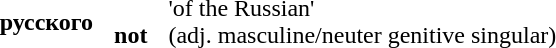<table align=center cellpadding=6>
<tr>
<td><strong>русского</strong></td>
<td>  <br><strong>not</strong> </td>
<td>'of the Russian' <br>(adj. masculine/neuter genitive singular)</td>
</tr>
</table>
